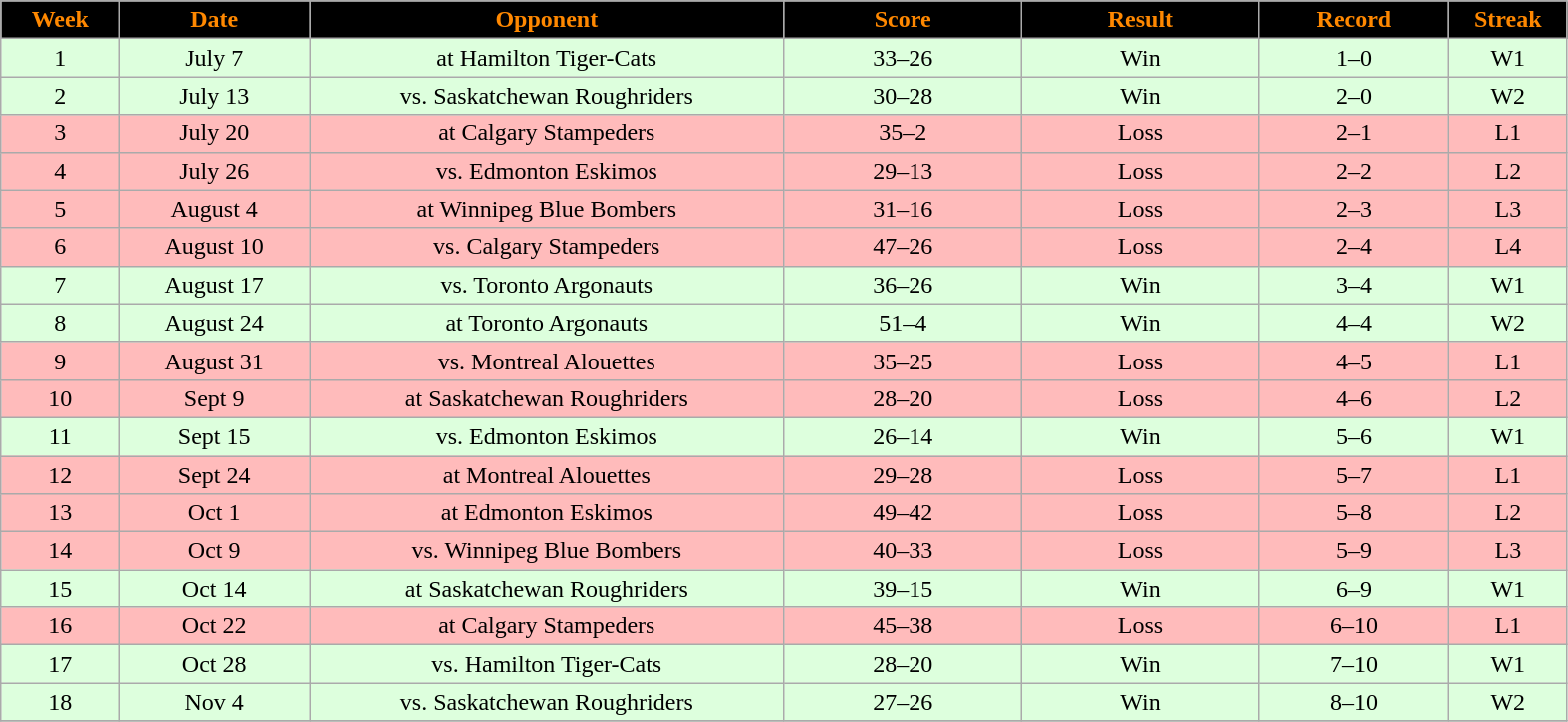<table class="wikitable sortable">
<tr>
<th style="background:black;color:#FF8800;"  width="5%">Week</th>
<th style="background:black;color:#FF8800;"  width="8%">Date</th>
<th style="background:black;color:#FF8800;"  width="20%">Opponent</th>
<th style="background:black;color:#FF8800;"  width="10%">Score</th>
<th style="background:black;color:#FF8800;"  width="10%">Result</th>
<th style="background:black;color:#FF8800;"  width="8%">Record</th>
<th style="background:black;color:#FF8800;"  width="5%">Streak</th>
</tr>
<tr align="center" bgcolor="DDFFDD">
<td>1</td>
<td>July 7</td>
<td>at Hamilton Tiger-Cats</td>
<td>33–26</td>
<td>Win</td>
<td>1–0</td>
<td>W1</td>
</tr>
<tr align="center" bgcolor="DDFFDD">
<td>2</td>
<td>July 13</td>
<td>vs. Saskatchewan Roughriders</td>
<td>30–28</td>
<td>Win</td>
<td>2–0</td>
<td>W2</td>
</tr>
<tr align="center" bgcolor="ffbbbb">
<td>3</td>
<td>July 20</td>
<td>at Calgary Stampeders</td>
<td>35–2</td>
<td>Loss</td>
<td>2–1</td>
<td>L1</td>
</tr>
<tr align="center" bgcolor="ffbbbb">
<td>4</td>
<td>July 26</td>
<td>vs. Edmonton Eskimos</td>
<td>29–13</td>
<td>Loss</td>
<td>2–2</td>
<td>L2</td>
</tr>
<tr align="center" bgcolor="ffbbbb">
<td>5</td>
<td>August 4</td>
<td>at Winnipeg Blue Bombers</td>
<td>31–16</td>
<td>Loss</td>
<td>2–3</td>
<td>L3</td>
</tr>
<tr align="center" bgcolor="ffbbbb">
<td>6</td>
<td>August 10</td>
<td>vs. Calgary Stampeders</td>
<td>47–26</td>
<td>Loss</td>
<td>2–4</td>
<td>L4</td>
</tr>
<tr align="center" bgcolor="DDFFDD">
<td>7</td>
<td>August 17</td>
<td>vs. Toronto Argonauts</td>
<td>36–26</td>
<td>Win</td>
<td>3–4</td>
<td>W1</td>
</tr>
<tr align="center" bgcolor="DDFFDD">
<td>8</td>
<td>August 24</td>
<td>at Toronto Argonauts</td>
<td>51–4</td>
<td>Win</td>
<td>4–4</td>
<td>W2</td>
</tr>
<tr align="center" bgcolor="ffbbbb">
<td>9</td>
<td>August 31</td>
<td>vs. Montreal Alouettes</td>
<td>35–25</td>
<td>Loss</td>
<td>4–5</td>
<td>L1</td>
</tr>
<tr align="center" bgcolor="ffbbbb">
<td>10</td>
<td>Sept 9</td>
<td>at Saskatchewan Roughriders</td>
<td>28–20</td>
<td>Loss</td>
<td>4–6</td>
<td>L2</td>
</tr>
<tr align="center" bgcolor="DDFFDD">
<td>11</td>
<td>Sept 15</td>
<td>vs. Edmonton Eskimos</td>
<td>26–14</td>
<td>Win</td>
<td>5–6</td>
<td>W1</td>
</tr>
<tr align="center" bgcolor="ffbbbb">
<td>12</td>
<td>Sept 24</td>
<td>at Montreal Alouettes</td>
<td>29–28</td>
<td>Loss</td>
<td>5–7</td>
<td>L1</td>
</tr>
<tr align="center" bgcolor="ffbbbb">
<td>13</td>
<td>Oct 1</td>
<td>at Edmonton Eskimos</td>
<td>49–42</td>
<td>Loss</td>
<td>5–8</td>
<td>L2</td>
</tr>
<tr align="center" bgcolor="ffbbbb">
<td>14</td>
<td>Oct 9</td>
<td>vs. Winnipeg Blue Bombers</td>
<td>40–33</td>
<td>Loss</td>
<td>5–9</td>
<td>L3</td>
</tr>
<tr align="center" bgcolor="DDFFDD">
<td>15</td>
<td>Oct 14</td>
<td>at Saskatchewan Roughriders</td>
<td>39–15</td>
<td>Win</td>
<td>6–9</td>
<td>W1</td>
</tr>
<tr align="center" bgcolor="ffbbbb">
<td>16</td>
<td>Oct 22</td>
<td>at Calgary Stampeders</td>
<td>45–38</td>
<td>Loss</td>
<td>6–10</td>
<td>L1</td>
</tr>
<tr align="center" bgcolor="DDFFDD">
<td>17</td>
<td>Oct 28</td>
<td>vs. Hamilton Tiger-Cats</td>
<td>28–20</td>
<td>Win</td>
<td>7–10</td>
<td>W1</td>
</tr>
<tr align="center" bgcolor="DDFFDD">
<td>18</td>
<td>Nov 4</td>
<td>vs. Saskatchewan Roughriders</td>
<td>27–26</td>
<td>Win</td>
<td>8–10</td>
<td>W2</td>
</tr>
<tr>
</tr>
</table>
